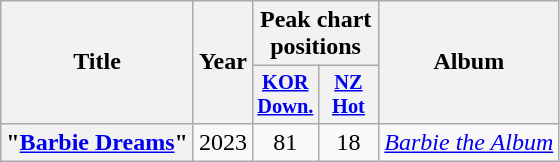<table class="wikitable plainrowheaders" style="text-align:center">
<tr>
<th scope="col" rowspan="2">Title</th>
<th scope="col" rowspan="2">Year</th>
<th scope="col" colspan="2">Peak chart positions</th>
<th scope="col" rowspan="2">Album</th>
</tr>
<tr>
<th scope="col" style="font-size:85%; width:2.5em"><a href='#'>KOR<br>Down.</a><br></th>
<th scope="col" style="font-size:85%; width:2.5em"><a href='#'>NZ<br>Hot</a><br></th>
</tr>
<tr>
<th scope="row">"<a href='#'>Barbie Dreams</a>"<br></th>
<td>2023</td>
<td>81</td>
<td>18</td>
<td><em><a href='#'>Barbie the Album</a></em></td>
</tr>
</table>
